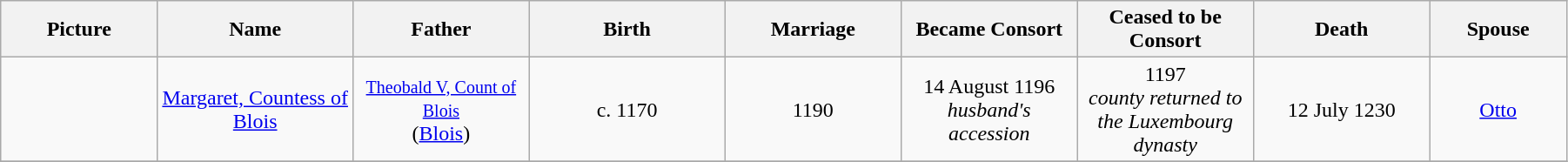<table width=95% class="wikitable">
<tr>
<th width = "8%">Picture</th>
<th width = "10%">Name</th>
<th width = "9%">Father</th>
<th width = "10%">Birth</th>
<th width = "9%">Marriage</th>
<th width = "9%">Became Consort</th>
<th width = "9%">Ceased to be Consort</th>
<th width = "9%">Death</th>
<th width = "7%">Spouse</th>
</tr>
<tr>
<td align="center"></td>
<td align="center"><a href='#'>Margaret, Countess of Blois</a></td>
<td align="center"><small><a href='#'>Theobald V, Count of Blois</a></small><br>(<a href='#'>Blois</a>)</td>
<td align="center">c. 1170</td>
<td align="center">1190</td>
<td align="center">14 August 1196<br><em>husband's accession</em></td>
<td align="center">1197<br><em>county returned to the Luxembourg dynasty</em></td>
<td align="center">12 July 1230</td>
<td align="center"><a href='#'>Otto</a></td>
</tr>
<tr>
</tr>
</table>
